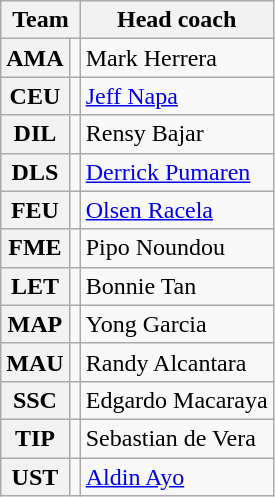<table class="wikitable plainrowheaders">
<tr>
<th colspan="2">Team</th>
<th>Head coach</th>
</tr>
<tr>
<th scope="row" style="text-align:center;">AMA</th>
<td></td>
<td>Mark Herrera</td>
</tr>
<tr>
<th scope="row" style="text-align:center;">CEU</th>
<td></td>
<td><a href='#'>Jeff Napa</a></td>
</tr>
<tr>
<th scope="row" style="text-align:center;">DIL</th>
<td></td>
<td>Rensy Bajar</td>
</tr>
<tr>
<th scope="row" style="text-align:center;">DLS</th>
<td></td>
<td><a href='#'>Derrick Pumaren</a></td>
</tr>
<tr>
<th scope="row" style="text-align:center;">FEU</th>
<td></td>
<td><a href='#'>Olsen Racela</a></td>
</tr>
<tr>
<th scope="row" style="text-align:center;">FME</th>
<td></td>
<td>Pipo Noundou</td>
</tr>
<tr>
<th scope="row" style="text-align:center;">LET</th>
<td></td>
<td>Bonnie Tan</td>
</tr>
<tr>
<th scope="row" style="text-align:center;">MAP</th>
<td></td>
<td>Yong Garcia</td>
</tr>
<tr>
<th scope="row" style="text-align:center;">MAU</th>
<td></td>
<td>Randy Alcantara</td>
</tr>
<tr>
<th scope="row" style="text-align:center;">SSC</th>
<td></td>
<td>Edgardo Macaraya</td>
</tr>
<tr>
<th scope="row" style="text-align:center;">TIP</th>
<td></td>
<td>Sebastian de Vera</td>
</tr>
<tr>
<th scope="row" style="text-align:center;">UST</th>
<td></td>
<td><a href='#'>Aldin Ayo</a></td>
</tr>
</table>
